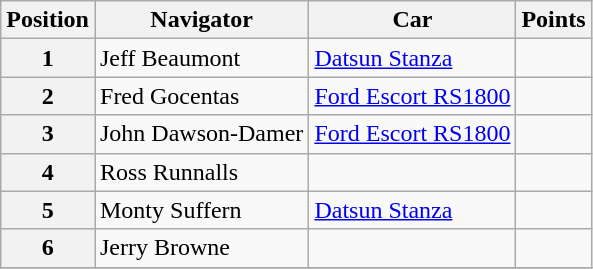<table class="wikitable" border="1">
<tr>
<th>Position</th>
<th>Navigator</th>
<th>Car</th>
<th>Points</th>
</tr>
<tr>
<th>1</th>
<td>Jeff Beaumont</td>
<td><a href='#'>Datsun Stanza</a></td>
<td align="center"></td>
</tr>
<tr>
<th>2</th>
<td>Fred Gocentas</td>
<td><a href='#'>Ford Escort RS1800</a></td>
<td align="center"></td>
</tr>
<tr>
<th>3</th>
<td>John Dawson-Damer</td>
<td><a href='#'>Ford Escort RS1800</a></td>
<td align="center"></td>
</tr>
<tr>
<th>4</th>
<td>Ross Runnalls</td>
<td></td>
<td align="center"></td>
</tr>
<tr>
<th>5</th>
<td>Monty Suffern</td>
<td><a href='#'>Datsun Stanza</a></td>
<td align="center"></td>
</tr>
<tr>
<th>6</th>
<td>Jerry Browne</td>
<td></td>
<td align="center"></td>
</tr>
<tr>
</tr>
</table>
